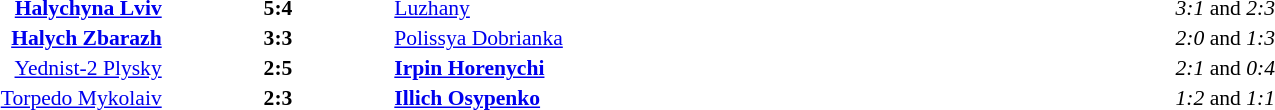<table width=100% cellspacing=1>
<tr>
<th width=20%></th>
<th width=12%></th>
<th width=20%></th>
<th></th>
</tr>
<tr style=font-size:90%>
<td align=right><strong><a href='#'>Halychyna Lviv</a></strong></td>
<td align=center><strong>5:4</strong></td>
<td><a href='#'>Luzhany</a></td>
<td align=center><em>3:1</em> and <em>2:3</em></td>
</tr>
<tr style=font-size:90%>
<td align=right><strong><a href='#'>Halych Zbarazh</a></strong></td>
<td align=center><strong>3:3</strong></td>
<td><a href='#'>Polissya Dobrianka</a></td>
<td align=center><em>2:0</em> and <em>1:3</em></td>
</tr>
<tr style=font-size:90%>
<td align=right><a href='#'>Yednist-2 Plysky</a></td>
<td align=center><strong>2:5</strong></td>
<td><strong><a href='#'>Irpin Horenychi</a></strong></td>
<td align=center><em>2:1</em> and <em>0:4</em></td>
</tr>
<tr style=font-size:90%>
<td align=right><a href='#'>Torpedo Mykolaiv</a></td>
<td align=center><strong>2:3</strong></td>
<td><strong><a href='#'>Illich Osypenko</a></strong></td>
<td align=center><em>1:2</em> and <em>1:1</em></td>
</tr>
</table>
